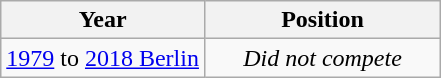<table class="wikitable" style="text-align: center;">
<tr>
<th>Year</th>
<th width="150">Position</th>
</tr>
<tr>
<td style="text-align: middle;"><a href='#'>1979</a> to <a href='#'>2018 Berlin</a></td>
<td><em>Did not compete</em></td>
</tr>
</table>
